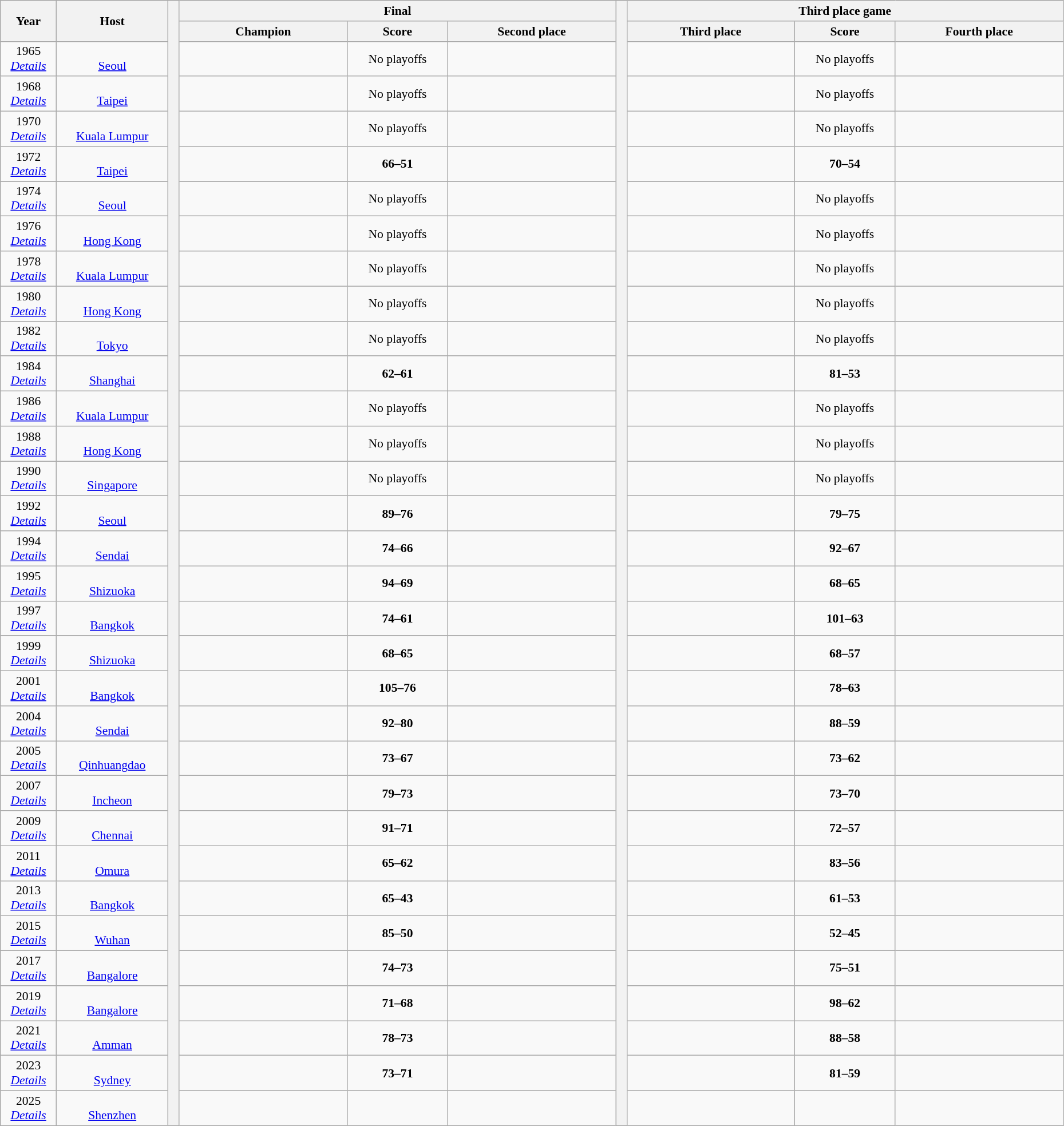<table class="wikitable" style="font-size:90%; width: 98%; text-align: center;">
<tr>
<th rowspan=2 width=5%>Year</th>
<th rowspan=2 width=10%>Host</th>
<th width=1% rowspan=33 bgcolor=ffffff></th>
<th colspan=3>Final</th>
<th width=1% rowspan=33 bgcolor=ffffff></th>
<th colspan=3>Third place game</th>
</tr>
<tr>
<th width=15%>Champion</th>
<th width=9%>Score</th>
<th width=15%>Second place</th>
<th width=15%>Third place</th>
<th width=9%>Score</th>
<th width=15%>Fourth place</th>
</tr>
<tr>
<td>1965 <br> <em><a href='#'>Details</a></em></td>
<td> <br> <a href='#'>Seoul</a></td>
<td><strong></strong></td>
<td><span>No playoffs</span></td>
<td></td>
<td></td>
<td><span>No playoffs</span></td>
<td></td>
</tr>
<tr>
<td>1968 <br> <em><a href='#'>Details</a></em></td>
<td> <br> <a href='#'>Taipei</a></td>
<td><strong></strong></td>
<td><span>No playoffs</span></td>
<td></td>
<td></td>
<td><span>No playoffs</span></td>
<td></td>
</tr>
<tr>
<td>1970 <br> <em><a href='#'>Details</a></em></td>
<td> <br> <a href='#'>Kuala Lumpur</a></td>
<td><strong></strong></td>
<td><span>No playoffs</span></td>
<td></td>
<td></td>
<td><span>No playoffs</span></td>
<td></td>
</tr>
<tr>
<td>1972 <br> <em><a href='#'>Details</a></em></td>
<td> <br> <a href='#'>Taipei</a></td>
<td><strong></strong></td>
<td><strong>66–51</strong></td>
<td></td>
<td></td>
<td><strong>70–54</strong></td>
<td></td>
</tr>
<tr>
<td>1974 <br> <em><a href='#'>Details</a></em></td>
<td> <br> <a href='#'>Seoul</a></td>
<td><strong></strong></td>
<td><span>No playoffs</span></td>
<td></td>
<td></td>
<td><span>No playoffs</span></td>
<td></td>
</tr>
<tr>
<td>1976 <br> <em><a href='#'>Details</a></em></td>
<td> <br> <a href='#'>Hong Kong</a></td>
<td><strong></strong></td>
<td><span>No playoffs</span></td>
<td></td>
<td></td>
<td><span>No playoffs</span></td>
<td></td>
</tr>
<tr>
<td>1978 <br> <em><a href='#'>Details</a></em></td>
<td> <br> <a href='#'>Kuala Lumpur</a></td>
<td><strong></strong></td>
<td><span>No playoffs</span></td>
<td></td>
<td></td>
<td><span>No playoffs</span></td>
<td></td>
</tr>
<tr>
<td>1980 <br> <em><a href='#'>Details</a></em></td>
<td> <br> <a href='#'>Hong Kong</a></td>
<td><strong></strong></td>
<td><span>No playoffs</span></td>
<td></td>
<td></td>
<td><span>No playoffs</span></td>
<td></td>
</tr>
<tr>
<td>1982 <br> <em><a href='#'>Details</a></em></td>
<td> <br> <a href='#'>Tokyo</a></td>
<td><strong></strong></td>
<td><span>No playoffs</span></td>
<td></td>
<td></td>
<td><span>No playoffs</span></td>
<td></td>
</tr>
<tr>
<td>1984 <br> <em><a href='#'>Details</a></em></td>
<td> <br> <a href='#'>Shanghai</a></td>
<td><strong></strong></td>
<td><strong>62–61</strong></td>
<td></td>
<td></td>
<td><strong>81–53</strong></td>
<td></td>
</tr>
<tr>
<td>1986 <br> <em><a href='#'>Details</a></em></td>
<td> <br> <a href='#'>Kuala Lumpur</a></td>
<td><strong></strong></td>
<td><span>No playoffs</span></td>
<td></td>
<td></td>
<td><span>No playoffs</span></td>
<td></td>
</tr>
<tr>
<td>1988 <br> <em><a href='#'>Details</a></em></td>
<td> <br> <a href='#'>Hong Kong</a></td>
<td><strong></strong></td>
<td><span>No playoffs</span></td>
<td></td>
<td></td>
<td><span>No playoffs</span></td>
<td></td>
</tr>
<tr>
<td>1990 <br> <em><a href='#'>Details</a></em></td>
<td> <br> <a href='#'>Singapore</a></td>
<td><strong></strong></td>
<td><span>No playoffs</span></td>
<td></td>
<td></td>
<td><span>No playoffs</span></td>
<td></td>
</tr>
<tr>
<td>1992 <br> <em><a href='#'>Details</a></em></td>
<td> <br> <a href='#'>Seoul</a></td>
<td><strong></strong></td>
<td><strong>89–76</strong></td>
<td></td>
<td></td>
<td><strong>79–75</strong></td>
<td></td>
</tr>
<tr>
<td>1994 <br> <em><a href='#'>Details</a></em></td>
<td> <br> <a href='#'>Sendai</a></td>
<td><strong></strong></td>
<td><strong>74–66</strong></td>
<td></td>
<td></td>
<td><strong>92–67</strong></td>
<td></td>
</tr>
<tr>
<td>1995 <br> <em><a href='#'>Details</a></em></td>
<td> <br> <a href='#'>Shizuoka</a></td>
<td><strong></strong></td>
<td><strong>94–69</strong></td>
<td></td>
<td></td>
<td><strong>68–65</strong></td>
<td></td>
</tr>
<tr>
<td>1997 <br> <em><a href='#'>Details</a></em></td>
<td> <br> <a href='#'>Bangkok</a></td>
<td><strong></strong></td>
<td><strong>74–61</strong></td>
<td></td>
<td></td>
<td><strong>101–63</strong></td>
<td></td>
</tr>
<tr>
<td>1999 <br> <em><a href='#'>Details</a></em></td>
<td> <br> <a href='#'>Shizuoka</a></td>
<td><strong></strong></td>
<td><strong>68–65</strong></td>
<td></td>
<td></td>
<td><strong>68–57</strong></td>
<td></td>
</tr>
<tr>
<td>2001 <br> <em><a href='#'>Details</a></em></td>
<td> <br> <a href='#'>Bangkok</a></td>
<td><strong></strong></td>
<td><strong>105–76</strong></td>
<td></td>
<td></td>
<td><strong>78–63</strong></td>
<td></td>
</tr>
<tr>
<td>2004 <br> <em><a href='#'>Details</a></em></td>
<td> <br><a href='#'>Sendai</a></td>
<td><strong></strong></td>
<td><strong>92–80</strong></td>
<td></td>
<td></td>
<td><strong>88–59</strong></td>
<td></td>
</tr>
<tr>
<td>2005 <br> <em><a href='#'>Details</a></em></td>
<td> <br><a href='#'>Qinhuangdao</a></td>
<td><strong></strong></td>
<td><strong>73–67</strong></td>
<td></td>
<td></td>
<td><strong>73–62</strong></td>
<td></td>
</tr>
<tr>
<td>2007 <br> <em><a href='#'>Details</a></em></td>
<td> <br><a href='#'>Incheon</a></td>
<td><strong></strong></td>
<td><strong>79–73</strong></td>
<td></td>
<td></td>
<td><strong>73–70</strong></td>
<td></td>
</tr>
<tr>
<td>2009 <br> <em><a href='#'>Details</a></em></td>
<td> <br><a href='#'>Chennai</a></td>
<td><strong></strong></td>
<td><strong>91–71</strong></td>
<td></td>
<td></td>
<td><strong>72–57</strong></td>
<td></td>
</tr>
<tr>
<td>2011 <br> <em><a href='#'>Details</a></em></td>
<td> <br><a href='#'>Omura</a></td>
<td><strong></strong></td>
<td><strong>65–62</strong></td>
<td></td>
<td></td>
<td><strong>83–56</strong></td>
<td></td>
</tr>
<tr>
<td>2013 <br> <em><a href='#'>Details</a></em></td>
<td> <br><a href='#'>Bangkok</a></td>
<td><strong></strong></td>
<td><strong>65–43</strong></td>
<td></td>
<td></td>
<td><strong>61–53</strong></td>
<td></td>
</tr>
<tr>
<td>2015 <br> <em><a href='#'>Details</a></em></td>
<td><br><a href='#'>Wuhan</a></td>
<td><strong></strong></td>
<td><strong>85–50</strong></td>
<td></td>
<td></td>
<td><strong>52–45</strong></td>
<td></td>
</tr>
<tr>
<td>2017 <br> <em><a href='#'>Details</a></em></td>
<td><br><a href='#'>Bangalore</a></td>
<td><strong></strong></td>
<td><strong>74–73</strong></td>
<td></td>
<td></td>
<td><strong>75–51</strong></td>
<td></td>
</tr>
<tr>
<td>2019 <br> <em><a href='#'>Details</a></em></td>
<td><br><a href='#'>Bangalore</a></td>
<td><strong></strong></td>
<td><strong>71–68</strong></td>
<td></td>
<td></td>
<td><strong>98–62</strong></td>
<td></td>
</tr>
<tr>
<td>2021 <br> <em><a href='#'>Details</a></em></td>
<td><br><a href='#'>Amman</a></td>
<td><strong></strong></td>
<td><strong>78–73</strong></td>
<td></td>
<td></td>
<td><strong>88–58</strong></td>
<td></td>
</tr>
<tr>
<td>2023 <br> <em><a href='#'>Details</a></em></td>
<td><br><a href='#'>Sydney</a></td>
<td><strong></strong></td>
<td><strong>73–71</strong></td>
<td></td>
<td></td>
<td><strong>81–59</strong></td>
<td></td>
</tr>
<tr>
<td>2025 <br> <em><a href='#'>Details</a></em></td>
<td><br><a href='#'>Shenzhen</a></td>
<td></td>
<td></td>
<td></td>
<td></td>
<td></td>
<td></td>
</tr>
</table>
